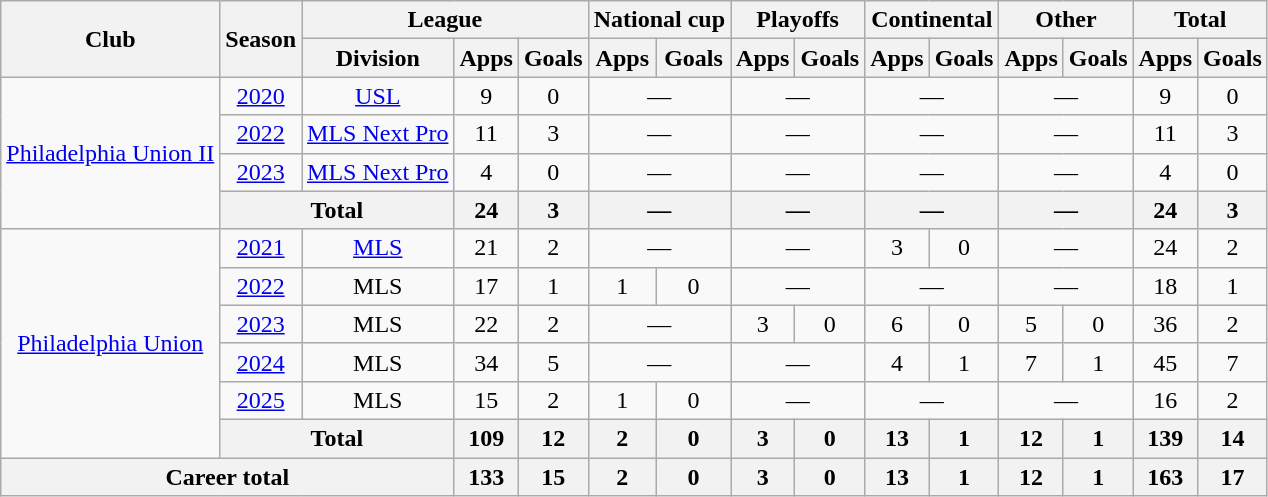<table class=wikitable style=text-align:center>
<tr>
<th rowspan=2>Club</th>
<th rowspan=2>Season</th>
<th colspan=3>League</th>
<th colspan=2>National cup</th>
<th colspan=2>Playoffs</th>
<th colspan=2>Continental</th>
<th colspan=2>Other</th>
<th colspan=2>Total</th>
</tr>
<tr>
<th>Division</th>
<th>Apps</th>
<th>Goals</th>
<th>Apps</th>
<th>Goals</th>
<th>Apps</th>
<th>Goals</th>
<th>Apps</th>
<th>Goals</th>
<th>Apps</th>
<th>Goals</th>
<th>Apps</th>
<th>Goals</th>
</tr>
<tr>
<td rowspan="4"><a href='#'>Philadelphia Union II</a></td>
<td><a href='#'>2020</a></td>
<td><a href='#'>USL</a></td>
<td>9</td>
<td>0</td>
<td colspan=2>—</td>
<td colspan=2>—</td>
<td colspan=2>—</td>
<td colspan=2>—</td>
<td>9</td>
<td>0</td>
</tr>
<tr>
<td><a href='#'>2022</a></td>
<td><a href='#'>MLS Next Pro</a></td>
<td>11</td>
<td>3</td>
<td colspan=2>—</td>
<td colspan=2>—</td>
<td colspan=2>—</td>
<td colspan=2>—</td>
<td>11</td>
<td>3</td>
</tr>
<tr>
<td><a href='#'>2023</a></td>
<td><a href='#'>MLS Next Pro</a></td>
<td>4</td>
<td>0</td>
<td colspan=2>—</td>
<td colspan=2>—</td>
<td colspan=2>—</td>
<td colspan=2>—</td>
<td>4</td>
<td>0</td>
</tr>
<tr>
<th colspan=2>Total</th>
<th>24</th>
<th>3</th>
<th colspan=2>—</th>
<th colspan=2>—</th>
<th colspan=2>—</th>
<th colspan=2>—</th>
<th>24</th>
<th>3</th>
</tr>
<tr>
<td rowspan="6"><a href='#'>Philadelphia Union</a></td>
<td><a href='#'>2021</a></td>
<td><a href='#'>MLS</a></td>
<td>21</td>
<td>2</td>
<td colspan=2>—</td>
<td colspan=2>—</td>
<td>3</td>
<td>0</td>
<td colspan=2>—</td>
<td>24</td>
<td>2</td>
</tr>
<tr>
<td><a href='#'>2022</a></td>
<td>MLS</td>
<td>17</td>
<td>1</td>
<td>1</td>
<td>0</td>
<td colspan=2>—</td>
<td colspan=2>—</td>
<td colspan=2>—</td>
<td>18</td>
<td>1</td>
</tr>
<tr>
<td><a href='#'>2023</a></td>
<td>MLS</td>
<td>22</td>
<td>2</td>
<td colspan=2>—</td>
<td>3</td>
<td>0</td>
<td>6</td>
<td>0</td>
<td>5</td>
<td>0</td>
<td>36</td>
<td>2</td>
</tr>
<tr>
<td><a href='#'>2024</a></td>
<td>MLS</td>
<td>34</td>
<td>5</td>
<td colspan=2>—</td>
<td colspan=2>—</td>
<td>4</td>
<td>1</td>
<td>7</td>
<td>1</td>
<td>45</td>
<td>7</td>
</tr>
<tr>
<td><a href='#'>2025</a></td>
<td>MLS</td>
<td>15</td>
<td>2</td>
<td>1</td>
<td>0</td>
<td colspan=2>—</td>
<td colspan=2>—</td>
<td colspan=2>—</td>
<td>16</td>
<td>2</td>
</tr>
<tr>
<th colspan=2>Total</th>
<th>109</th>
<th>12</th>
<th>2</th>
<th>0</th>
<th>3</th>
<th>0</th>
<th>13</th>
<th>1</th>
<th>12</th>
<th>1</th>
<th>139</th>
<th>14</th>
</tr>
<tr>
<th colspan=3>Career total</th>
<th>133</th>
<th>15</th>
<th>2</th>
<th>0</th>
<th>3</th>
<th>0</th>
<th>13</th>
<th>1</th>
<th>12</th>
<th>1</th>
<th>163</th>
<th>17</th>
</tr>
</table>
